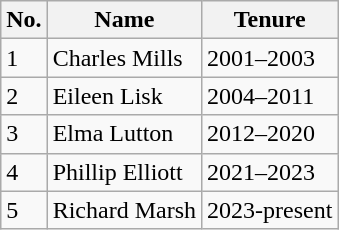<table class="wikitable">
<tr>
<th>No.</th>
<th>Name</th>
<th>Tenure</th>
</tr>
<tr>
<td>1</td>
<td>Charles Mills</td>
<td>2001–2003</td>
</tr>
<tr>
<td>2</td>
<td>Eileen Lisk</td>
<td>2004–2011</td>
</tr>
<tr>
<td>3</td>
<td>Elma Lutton</td>
<td>2012–2020</td>
</tr>
<tr>
<td>4</td>
<td>Phillip Elliott</td>
<td>2021–2023</td>
</tr>
<tr>
<td>5</td>
<td>Richard Marsh</td>
<td>2023-present</td>
</tr>
</table>
